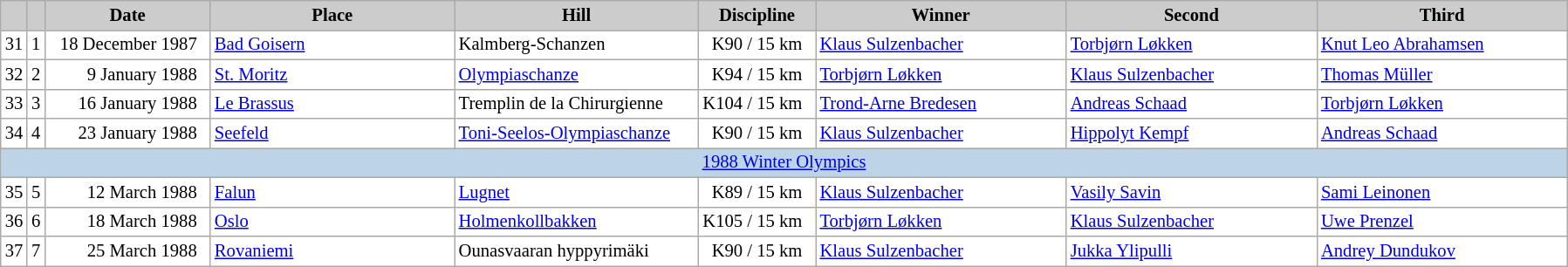<table class="wikitable plainrowheaders" style="background:#fff; font-size:86%; line-height:16px; border:grey solid 1px; border-collapse:collapse;">
<tr style="background:#ccc; text-align:center;">
<th scope="col" style="background:#ccc; width=20 px;"></th>
<th scope="col" style="background:#ccc; width=30 px;"></th>
<th scope="col" style="background:#ccc; width:120px;">Date</th>
<th scope="col" style="background:#ccc; width:180px;">Place</th>
<th scope="col" style="background:#ccc; width:180px;">Hill</th>
<th scope="col" style="background:#ccc; width:85 px;">Discipline</th>
<th scope="col" style="background:#ccc; width:185px;">Winner</th>
<th scope="col" style="background:#ccc; width:185px;">Second</th>
<th scope="col" style="background:#ccc; width:185px;">Third</th>
</tr>
<tr>
<td align=center>31</td>
<td align=center>1</td>
<td align=right>18 December 1987  </td>
<td> <a href='#'>Bad Goisern</a></td>
<td>Kalmberg-Schanzen</td>
<td align=right>K90 / 15 km  </td>
<td> <a href='#'>Klaus Sulzenbacher</a></td>
<td> <a href='#'>Torbjørn Løkken</a></td>
<td> <a href='#'>Knut Leo Abrahamsen</a></td>
</tr>
<tr>
<td align=center>32</td>
<td align=center>2</td>
<td align=right>9 January 1988  </td>
<td> <a href='#'>St. Moritz</a></td>
<td><a href='#'>Olympiaschanze</a></td>
<td align=right>K94 / 15 km  </td>
<td> <a href='#'>Torbjørn Løkken</a></td>
<td> <a href='#'>Klaus Sulzenbacher</a></td>
<td> <a href='#'>Thomas Müller</a></td>
</tr>
<tr>
<td align=center>33</td>
<td align=center>3</td>
<td align=right>16 January 1988  </td>
<td> <a href='#'>Le Brassus</a></td>
<td>Tremplin de la Chirurgienne</td>
<td align=right>K104 / 15 km  </td>
<td> <a href='#'>Trond-Arne Bredesen</a></td>
<td> <a href='#'>Andreas Schaad</a></td>
<td> <a href='#'>Torbjørn Løkken</a></td>
</tr>
<tr>
<td align=center>34</td>
<td align=center>4</td>
<td align=right>23 January 1988  </td>
<td> <a href='#'>Seefeld</a></td>
<td><a href='#'>Toni-Seelos-Olympiaschanze</a></td>
<td align=right>K90 / 15 km  </td>
<td> <a href='#'>Klaus Sulzenbacher</a></td>
<td> <a href='#'>Hippolyt Kempf</a></td>
<td> <a href='#'>Andreas Schaad</a></td>
</tr>
<tr bgcolor=#BCD4E6>
<td colspan=9 align=center><a href='#'>1988 Winter Olympics</a></td>
</tr>
<tr>
<td align=center>35</td>
<td align=center>5</td>
<td align=right>12 March 1988  </td>
<td> <a href='#'>Falun</a></td>
<td><a href='#'>Lugnet</a></td>
<td align=right>K89 / 15 km  </td>
<td> <a href='#'>Klaus Sulzenbacher</a></td>
<td> <a href='#'>Vasily Savin</a></td>
<td> <a href='#'>Sami Leinonen</a></td>
</tr>
<tr>
<td align=center>36</td>
<td align=center>6</td>
<td align=right>18 March 1988  </td>
<td> <a href='#'>Oslo</a></td>
<td><a href='#'>Holmenkollbakken</a></td>
<td align=right>K105 / 15 km  </td>
<td> <a href='#'>Torbjørn Løkken</a></td>
<td> <a href='#'>Klaus Sulzenbacher</a></td>
<td> <a href='#'>Uwe Prenzel</a></td>
</tr>
<tr>
<td align=center>37</td>
<td align=center>7</td>
<td align=right>25 March 1988  </td>
<td> <a href='#'>Rovaniemi</a></td>
<td>Ounasvaaran hyppyrimäki</td>
<td align=right>K90 / 15 km  </td>
<td> <a href='#'>Klaus Sulzenbacher</a></td>
<td> <a href='#'>Jukka Ylipulli</a></td>
<td> <a href='#'>Andrey Dundukov</a></td>
</tr>
</table>
